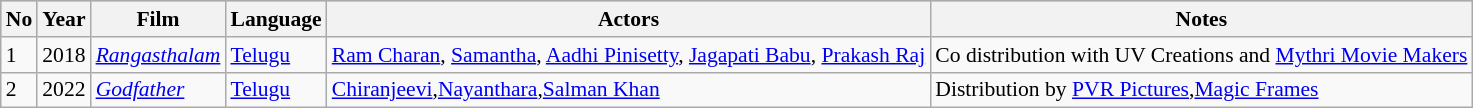<table class="wikitable" style="font-size:90%">
<tr style="background:#b0c4de;">
<th>No</th>
<th>Year</th>
<th>Film</th>
<th>Language</th>
<th>Actors</th>
<th>Notes</th>
</tr>
<tr>
<td>1</td>
<td>2018</td>
<td><em><a href='#'>Rangasthalam</a></em></td>
<td><a href='#'>Telugu</a></td>
<td><a href='#'>Ram Charan</a>, <a href='#'>Samantha</a>, <a href='#'>Aadhi Pinisetty</a>, <a href='#'>Jagapati Babu</a>, <a href='#'>Prakash Raj</a></td>
<td>Co distribution with UV Creations and <a href='#'>Mythri Movie Makers</a></td>
</tr>
<tr>
<td>2</td>
<td>2022</td>
<td><em><a href='#'>Godfather</a></em></td>
<td><a href='#'>Telugu</a></td>
<td><a href='#'>Chiranjeevi</a>,<a href='#'>Nayanthara</a>,<a href='#'>Salman Khan</a></td>
<td>Distribution by <a href='#'>PVR Pictures</a>,<a href='#'>Magic Frames</a></td>
</tr>
</table>
